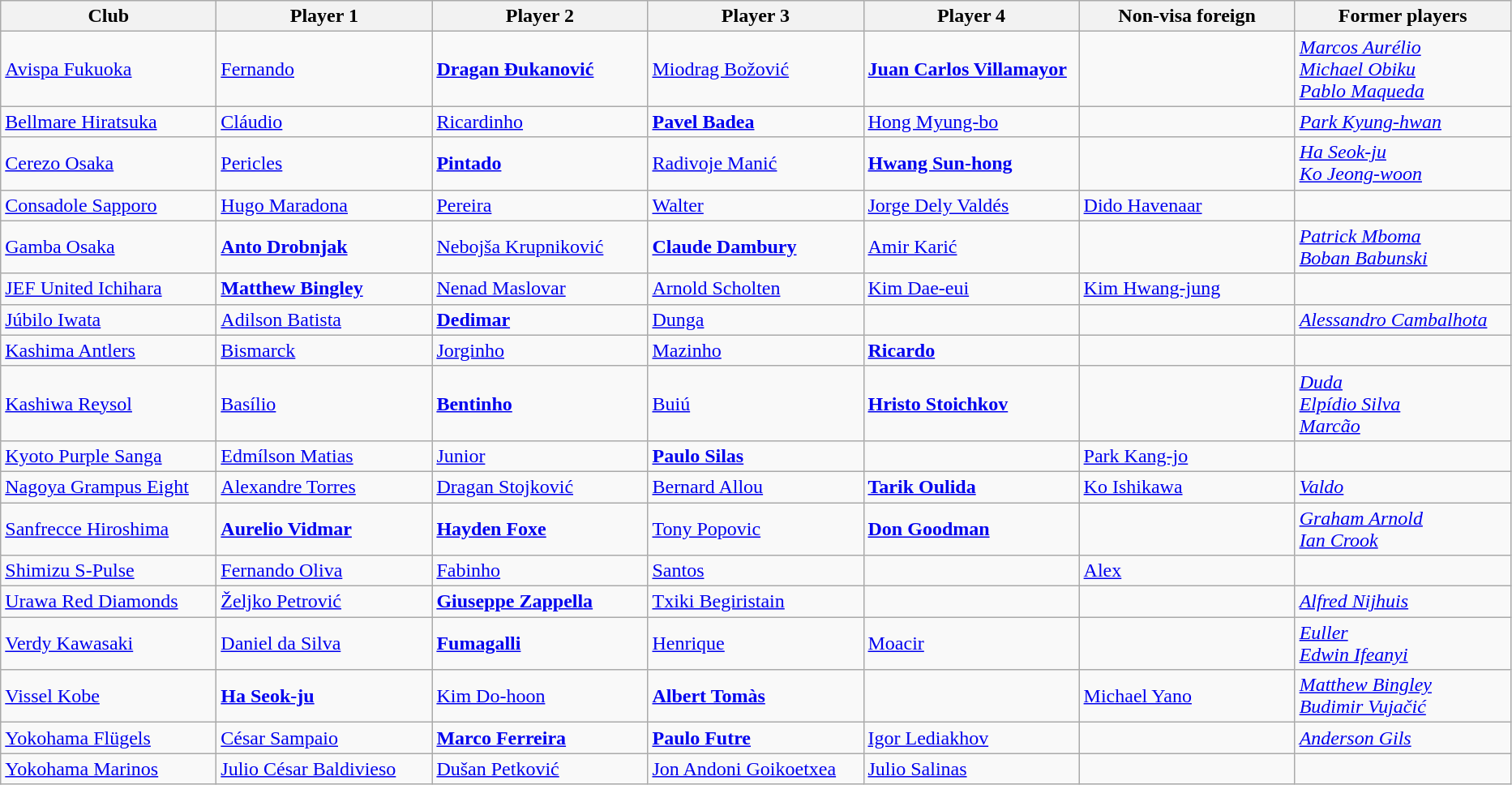<table class="wikitable">
<tr>
<th width="170">Club</th>
<th width="170">Player 1</th>
<th width="170">Player 2</th>
<th width="170">Player 3</th>
<th width="170">Player 4</th>
<th width="170">Non-visa foreign</th>
<th width="170">Former players</th>
</tr>
<tr>
<td><a href='#'>Avispa Fukuoka</a></td>
<td> <a href='#'>Fernando</a></td>
<td> <strong><a href='#'>Dragan Đukanović</a></strong></td>
<td> <a href='#'>Miodrag Božović</a></td>
<td> <strong><a href='#'>Juan Carlos Villamayor</a></strong></td>
<td></td>
<td> <em><a href='#'>Marcos Aurélio</a></em><br> <em><a href='#'>Michael Obiku</a></em><br> <em><a href='#'>Pablo Maqueda</a></em></td>
</tr>
<tr>
<td><a href='#'>Bellmare Hiratsuka</a></td>
<td> <a href='#'>Cláudio</a></td>
<td> <a href='#'>Ricardinho</a></td>
<td> <strong><a href='#'>Pavel Badea</a></strong></td>
<td> <a href='#'>Hong Myung-bo</a></td>
<td></td>
<td> <em><a href='#'>Park Kyung-hwan</a></em></td>
</tr>
<tr>
<td><a href='#'>Cerezo Osaka</a></td>
<td> <a href='#'>Pericles</a></td>
<td> <strong><a href='#'>Pintado</a></strong></td>
<td> <a href='#'>Radivoje Manić</a></td>
<td> <strong><a href='#'>Hwang Sun-hong</a></strong></td>
<td></td>
<td> <em><a href='#'>Ha Seok-ju</a></em><br> <em><a href='#'>Ko Jeong-woon</a></em></td>
</tr>
<tr>
<td><a href='#'>Consadole Sapporo</a></td>
<td> <a href='#'>Hugo Maradona</a></td>
<td> <a href='#'>Pereira</a></td>
<td> <a href='#'>Walter</a></td>
<td> <a href='#'>Jorge Dely Valdés</a></td>
<td> <a href='#'>Dido Havenaar</a></td>
<td></td>
</tr>
<tr>
<td><a href='#'>Gamba Osaka</a></td>
<td> <strong><a href='#'>Anto Drobnjak</a></strong></td>
<td> <a href='#'>Nebojša Krupniković</a></td>
<td> <strong><a href='#'>Claude Dambury</a></strong></td>
<td> <a href='#'>Amir Karić</a></td>
<td></td>
<td> <em><a href='#'>Patrick Mboma</a></em><br> <em><a href='#'>Boban Babunski</a></em></td>
</tr>
<tr>
<td><a href='#'>JEF United Ichihara</a></td>
<td> <strong><a href='#'>Matthew Bingley</a></strong></td>
<td> <a href='#'>Nenad Maslovar</a></td>
<td> <a href='#'>Arnold Scholten</a></td>
<td> <a href='#'>Kim Dae-eui</a></td>
<td> <a href='#'>Kim Hwang-jung</a></td>
<td></td>
</tr>
<tr>
<td><a href='#'>Júbilo Iwata</a></td>
<td> <a href='#'>Adilson Batista</a></td>
<td> <strong><a href='#'>Dedimar</a></strong></td>
<td> <a href='#'>Dunga</a></td>
<td></td>
<td></td>
<td> <em><a href='#'>Alessandro Cambalhota</a></em></td>
</tr>
<tr>
<td><a href='#'>Kashima Antlers</a></td>
<td> <a href='#'>Bismarck</a></td>
<td> <a href='#'>Jorginho</a></td>
<td> <a href='#'>Mazinho</a></td>
<td> <strong><a href='#'>Ricardo</a></strong></td>
<td></td>
<td></td>
</tr>
<tr>
<td><a href='#'>Kashiwa Reysol</a></td>
<td> <a href='#'>Basílio</a></td>
<td> <strong><a href='#'>Bentinho</a></strong></td>
<td> <a href='#'>Buiú</a></td>
<td> <strong><a href='#'>Hristo Stoichkov</a></strong></td>
<td></td>
<td> <em><a href='#'>Duda</a></em><br> <em><a href='#'>Elpídio Silva</a></em><br> <em><a href='#'>Marcão</a></em></td>
</tr>
<tr>
<td><a href='#'>Kyoto Purple Sanga</a></td>
<td> <a href='#'>Edmílson Matias</a></td>
<td> <a href='#'>Junior</a></td>
<td> <strong><a href='#'>Paulo Silas</a></strong></td>
<td></td>
<td> <a href='#'>Park Kang-jo</a></td>
<td></td>
</tr>
<tr>
<td><a href='#'>Nagoya Grampus Eight</a></td>
<td> <a href='#'>Alexandre Torres</a></td>
<td> <a href='#'>Dragan Stojković</a></td>
<td> <a href='#'>Bernard Allou</a></td>
<td> <strong><a href='#'>Tarik Oulida</a></strong></td>
<td> <a href='#'>Ko Ishikawa</a></td>
<td> <em><a href='#'>Valdo</a></em></td>
</tr>
<tr>
<td><a href='#'>Sanfrecce Hiroshima</a></td>
<td> <strong><a href='#'>Aurelio Vidmar</a></strong></td>
<td> <strong><a href='#'>Hayden Foxe</a></strong></td>
<td> <a href='#'>Tony Popovic</a></td>
<td> <strong><a href='#'>Don Goodman</a></strong></td>
<td></td>
<td> <em><a href='#'>Graham Arnold</a></em><br> <em><a href='#'>Ian Crook</a></em></td>
</tr>
<tr>
<td><a href='#'>Shimizu S-Pulse</a></td>
<td> <a href='#'>Fernando Oliva</a></td>
<td> <a href='#'>Fabinho</a></td>
<td> <a href='#'>Santos</a></td>
<td></td>
<td> <a href='#'>Alex</a></td>
<td></td>
</tr>
<tr>
<td><a href='#'>Urawa Red Diamonds</a></td>
<td> <a href='#'>Željko Petrović</a></td>
<td> <strong><a href='#'>Giuseppe Zappella</a></strong></td>
<td> <a href='#'>Txiki Begiristain</a></td>
<td></td>
<td></td>
<td> <em><a href='#'>Alfred Nijhuis</a></em></td>
</tr>
<tr>
<td><a href='#'>Verdy Kawasaki</a></td>
<td> <a href='#'>Daniel da Silva</a></td>
<td> <strong><a href='#'>Fumagalli</a></strong></td>
<td> <a href='#'>Henrique</a></td>
<td> <a href='#'>Moacir</a></td>
<td></td>
<td> <em><a href='#'>Euller</a></em><br> <em><a href='#'>Edwin Ifeanyi</a></em></td>
</tr>
<tr>
<td><a href='#'>Vissel Kobe</a></td>
<td> <strong><a href='#'>Ha Seok-ju</a></strong></td>
<td> <a href='#'>Kim Do-hoon</a></td>
<td> <strong><a href='#'>Albert Tomàs</a></strong></td>
<td></td>
<td> <a href='#'>Michael Yano</a></td>
<td> <em><a href='#'>Matthew Bingley</a></em><br> <em><a href='#'>Budimir Vujačić</a></em></td>
</tr>
<tr>
<td><a href='#'>Yokohama Flügels</a></td>
<td> <a href='#'>César Sampaio</a></td>
<td> <strong><a href='#'>Marco Ferreira</a></strong></td>
<td> <strong><a href='#'>Paulo Futre</a></strong></td>
<td> <a href='#'>Igor Lediakhov</a></td>
<td></td>
<td> <em><a href='#'>Anderson Gils</a></em></td>
</tr>
<tr>
<td><a href='#'>Yokohama Marinos</a></td>
<td> <a href='#'>Julio César Baldivieso</a></td>
<td> <a href='#'>Dušan Petković</a></td>
<td> <a href='#'>Jon Andoni Goikoetxea</a></td>
<td> <a href='#'>Julio Salinas</a></td>
<td></td>
<td></td>
</tr>
</table>
